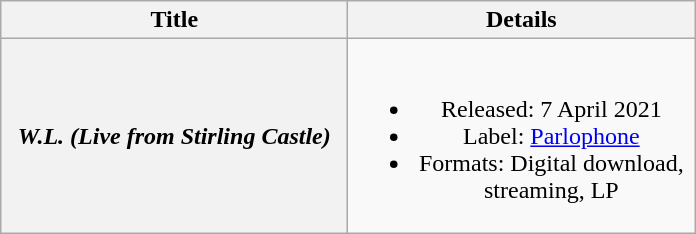<table class="wikitable plainrowheaders" style="text-align:center;">
<tr>
<th scope="col" style="width:14em;">Title</th>
<th scope="col" style="width:14em;">Details</th>
</tr>
<tr>
<th scope="row"><em>W.L. (Live from Stirling Castle)</em></th>
<td><br><ul><li>Released: 7 April 2021</li><li>Label: <a href='#'>Parlophone</a></li><li>Formats: Digital download, streaming, LP</li></ul></td>
</tr>
</table>
